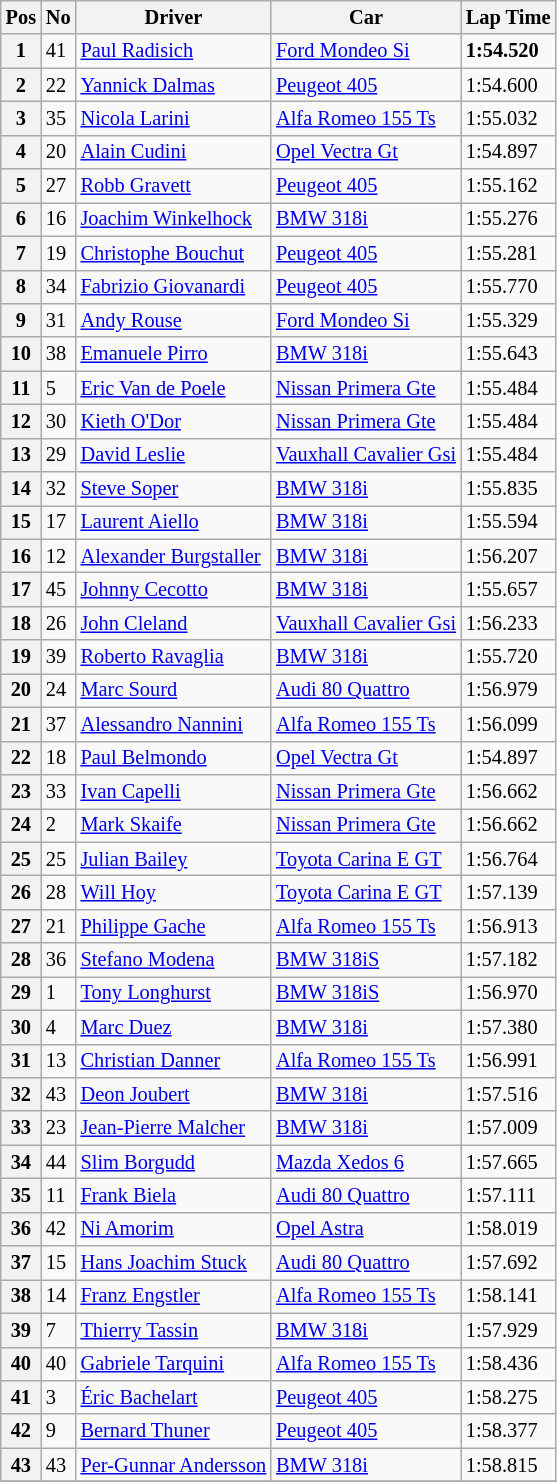<table class="wikitable" style="font-size: 85%;">
<tr>
<th>Pos</th>
<th>No</th>
<th>Driver</th>
<th>Car</th>
<th>Lap Time</th>
</tr>
<tr>
<th>1</th>
<td>41</td>
<td> <a href='#'>Paul Radisich</a></td>
<td><a href='#'>Ford Mondeo Si</a></td>
<td><strong>1:54.520</strong></td>
</tr>
<tr>
<th>2</th>
<td>22</td>
<td> <a href='#'>Yannick Dalmas</a></td>
<td><a href='#'>Peugeot 405</a></td>
<td>1:54.600</td>
</tr>
<tr>
<th>3</th>
<td>35</td>
<td> <a href='#'>Nicola Larini</a></td>
<td><a href='#'>Alfa Romeo 155 Ts</a></td>
<td>1:55.032</td>
</tr>
<tr>
<th>4</th>
<td>20</td>
<td> <a href='#'>Alain Cudini</a></td>
<td><a href='#'>Opel Vectra Gt</a></td>
<td>1:54.897</td>
</tr>
<tr>
<th>5</th>
<td>27</td>
<td> <a href='#'>Robb Gravett</a></td>
<td><a href='#'>Peugeot 405</a></td>
<td>1:55.162</td>
</tr>
<tr>
<th>6</th>
<td>16</td>
<td> <a href='#'>Joachim Winkelhock</a></td>
<td><a href='#'>BMW 318i</a></td>
<td>1:55.276</td>
</tr>
<tr>
<th>7</th>
<td>19</td>
<td> <a href='#'>Christophe Bouchut</a></td>
<td><a href='#'>Peugeot 405</a></td>
<td>1:55.281</td>
</tr>
<tr>
<th>8</th>
<td>34</td>
<td> <a href='#'>Fabrizio Giovanardi</a></td>
<td><a href='#'>Peugeot 405</a></td>
<td>1:55.770</td>
</tr>
<tr>
<th>9</th>
<td>31</td>
<td> <a href='#'>Andy Rouse</a></td>
<td><a href='#'>Ford Mondeo Si</a></td>
<td>1:55.329</td>
</tr>
<tr>
<th>10</th>
<td>38</td>
<td> <a href='#'>Emanuele Pirro</a></td>
<td><a href='#'>BMW 318i</a></td>
<td>1:55.643</td>
</tr>
<tr>
<th>11</th>
<td>5</td>
<td> <a href='#'>Eric Van de Poele</a></td>
<td><a href='#'>Nissan Primera Gte</a></td>
<td>1:55.484</td>
</tr>
<tr>
<th>12</th>
<td>30</td>
<td> <a href='#'>Kieth O'Dor</a></td>
<td><a href='#'>Nissan Primera Gte</a></td>
<td>1:55.484</td>
</tr>
<tr>
<th>13</th>
<td>29</td>
<td> <a href='#'>David Leslie</a></td>
<td><a href='#'>Vauxhall Cavalier Gsi</a></td>
<td>1:55.484</td>
</tr>
<tr>
<th>14</th>
<td>32</td>
<td> <a href='#'>Steve Soper</a></td>
<td><a href='#'>BMW 318i</a></td>
<td>1:55.835</td>
</tr>
<tr>
<th>15</th>
<td>17</td>
<td> <a href='#'>Laurent Aiello</a></td>
<td><a href='#'>BMW 318i</a></td>
<td>1:55.594</td>
</tr>
<tr>
<th>16</th>
<td>12</td>
<td> <a href='#'>Alexander Burgstaller</a></td>
<td><a href='#'>BMW 318i</a></td>
<td>1:56.207</td>
</tr>
<tr>
<th>17</th>
<td>45</td>
<td> <a href='#'>Johnny Cecotto</a></td>
<td><a href='#'>BMW 318i</a></td>
<td>1:55.657</td>
</tr>
<tr>
<th>18</th>
<td>26</td>
<td> <a href='#'>John Cleland</a></td>
<td><a href='#'>Vauxhall Cavalier Gsi</a></td>
<td>1:56.233</td>
</tr>
<tr>
<th>19</th>
<td>39</td>
<td> <a href='#'>Roberto Ravaglia</a></td>
<td><a href='#'>BMW 318i</a></td>
<td>1:55.720</td>
</tr>
<tr>
<th>20</th>
<td>24</td>
<td> <a href='#'>Marc Sourd</a></td>
<td><a href='#'>Audi 80 Quattro</a></td>
<td>1:56.979</td>
</tr>
<tr>
<th>21</th>
<td>37</td>
<td> <a href='#'>Alessandro Nannini</a></td>
<td><a href='#'>Alfa Romeo 155 Ts</a></td>
<td>1:56.099</td>
</tr>
<tr>
<th>22</th>
<td>18</td>
<td> <a href='#'>Paul Belmondo</a></td>
<td><a href='#'>Opel Vectra Gt</a></td>
<td>1:54.897</td>
</tr>
<tr>
<th>23</th>
<td>33</td>
<td> <a href='#'>Ivan Capelli</a></td>
<td><a href='#'>Nissan Primera Gte</a></td>
<td>1:56.662</td>
</tr>
<tr>
<th>24</th>
<td>2</td>
<td> <a href='#'>Mark Skaife</a></td>
<td><a href='#'>Nissan Primera Gte</a></td>
<td>1:56.662</td>
</tr>
<tr>
<th>25</th>
<td>25</td>
<td> <a href='#'>Julian Bailey</a></td>
<td><a href='#'>Toyota Carina E GT</a></td>
<td>1:56.764</td>
</tr>
<tr>
<th>26</th>
<td>28</td>
<td> <a href='#'>Will Hoy</a></td>
<td><a href='#'>Toyota Carina E GT</a></td>
<td>1:57.139</td>
</tr>
<tr>
<th>27</th>
<td>21</td>
<td> <a href='#'>Philippe Gache</a></td>
<td><a href='#'>Alfa Romeo 155 Ts</a></td>
<td>1:56.913</td>
</tr>
<tr>
<th>28</th>
<td>36</td>
<td> <a href='#'>Stefano Modena</a></td>
<td><a href='#'>BMW 318iS</a></td>
<td>1:57.182</td>
</tr>
<tr>
<th>29</th>
<td>1</td>
<td> <a href='#'>Tony Longhurst</a></td>
<td><a href='#'>BMW 318iS</a></td>
<td>1:56.970</td>
</tr>
<tr>
<th>30</th>
<td>4</td>
<td> <a href='#'>Marc Duez</a></td>
<td><a href='#'>BMW 318i</a></td>
<td>1:57.380</td>
</tr>
<tr>
<th>31</th>
<td>13</td>
<td> <a href='#'>Christian Danner</a></td>
<td><a href='#'>Alfa Romeo 155 Ts</a></td>
<td>1:56.991</td>
</tr>
<tr>
<th>32</th>
<td>43</td>
<td> <a href='#'>Deon Joubert</a></td>
<td><a href='#'>BMW 318i</a></td>
<td>1:57.516</td>
</tr>
<tr>
<th>33</th>
<td>23</td>
<td> <a href='#'>Jean-Pierre Malcher</a></td>
<td><a href='#'>BMW 318i</a></td>
<td>1:57.009</td>
</tr>
<tr>
<th>34</th>
<td>44</td>
<td> <a href='#'>Slim Borgudd</a></td>
<td><a href='#'>Mazda Xedos 6</a></td>
<td>1:57.665</td>
</tr>
<tr>
<th>35</th>
<td>11</td>
<td> <a href='#'>Frank Biela</a></td>
<td><a href='#'>Audi 80 Quattro</a></td>
<td>1:57.111</td>
</tr>
<tr>
<th>36</th>
<td>42</td>
<td> <a href='#'>Ni Amorim</a></td>
<td><a href='#'>Opel Astra</a></td>
<td>1:58.019</td>
</tr>
<tr>
<th>37</th>
<td>15</td>
<td> <a href='#'>Hans Joachim Stuck</a></td>
<td><a href='#'>Audi 80 Quattro</a></td>
<td>1:57.692</td>
</tr>
<tr>
<th>38</th>
<td>14</td>
<td> <a href='#'>Franz Engstler</a></td>
<td><a href='#'>Alfa Romeo 155 Ts</a></td>
<td>1:58.141</td>
</tr>
<tr>
<th>39</th>
<td>7</td>
<td> <a href='#'>Thierry Tassin</a></td>
<td><a href='#'>BMW 318i</a></td>
<td>1:57.929</td>
</tr>
<tr>
<th>40</th>
<td>40</td>
<td> <a href='#'>Gabriele Tarquini</a></td>
<td><a href='#'>Alfa Romeo 155 Ts</a></td>
<td>1:58.436</td>
</tr>
<tr>
<th>41</th>
<td>3</td>
<td> <a href='#'>Éric Bachelart</a></td>
<td><a href='#'>Peugeot 405</a></td>
<td>1:58.275</td>
</tr>
<tr>
<th>42</th>
<td>9</td>
<td> <a href='#'>Bernard Thuner</a></td>
<td><a href='#'>Peugeot 405</a></td>
<td>1:58.377</td>
</tr>
<tr>
<th>43</th>
<td>43</td>
<td> <a href='#'>Per-Gunnar Andersson</a></td>
<td><a href='#'>BMW 318i</a></td>
<td>1:58.815</td>
</tr>
<tr>
</tr>
</table>
